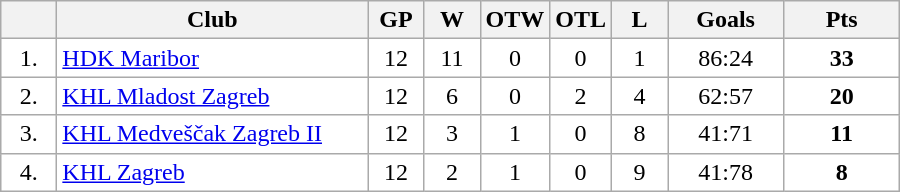<table class="wikitable">
<tr>
<th width="30"></th>
<th width="200">Club</th>
<th width="30">GP</th>
<th width="30">W</th>
<th width="30">OTW</th>
<th width="30">OTL</th>
<th width="30">L</th>
<th width="70">Goals</th>
<th width="70">Pts</th>
</tr>
<tr bgcolor="#FFFFFF" align="center">
<td>1.</td>
<td align="left"> <a href='#'>HDK Maribor</a></td>
<td>12</td>
<td>11</td>
<td>0</td>
<td>0</td>
<td>1</td>
<td>86:24</td>
<td><strong>33</strong></td>
</tr>
<tr bgcolor="#FFFFFF" align="center">
<td>2.</td>
<td align="left"> <a href='#'>KHL Mladost Zagreb</a></td>
<td>12</td>
<td>6</td>
<td>0</td>
<td>2</td>
<td>4</td>
<td>62:57</td>
<td><strong>20</strong></td>
</tr>
<tr bgcolor="#FFFFFF" align="center">
<td>3.</td>
<td align="left"> <a href='#'>KHL Medveščak Zagreb II</a></td>
<td>12</td>
<td>3</td>
<td>1</td>
<td>0</td>
<td>8</td>
<td>41:71</td>
<td><strong>11</strong></td>
</tr>
<tr bgcolor="#FFFFFF" align="center">
<td>4.</td>
<td align="left"> <a href='#'>KHL Zagreb</a></td>
<td>12</td>
<td>2</td>
<td>1</td>
<td>0</td>
<td>9</td>
<td>41:78</td>
<td><strong>8</strong></td>
</tr>
</table>
